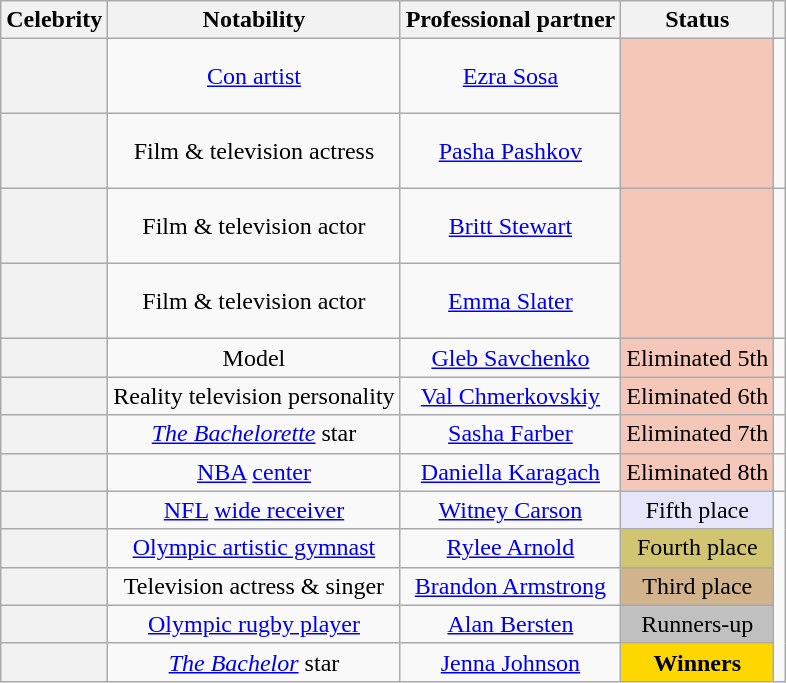<table class="wikitable sortable" style="text-align:center;">
<tr>
<th scope="col">Celebrity</th>
<th scope="col" class="unsortable">Notability</th>
<th scope="col">Professional partner</th>
<th scope="col">Status</th>
<th scope="col" class="unsortable"></th>
</tr>
<tr style="height:50px">
<th scope="row"></th>
<td><a href='#'>Con artist</a></td>
<td><a href='#'>Ezra Sosa</a></td>
<td style="background:#f4c7b8;" rowspan="2"><br></td>
<td rowspan="2"></td>
</tr>
<tr style="height:50px">
<th scope="row"></th>
<td>Film & television actress</td>
<td><a href='#'>Pasha Pashkov</a></td>
</tr>
<tr style="height:50px">
<th scope="row"></th>
<td>Film & television actor</td>
<td><a href='#'>Britt Stewart</a></td>
<td style="background:#f4c7b8;" rowspan="2"><br></td>
<td rowspan="2"></td>
</tr>
<tr style="height:50px">
<th scope="row"></th>
<td>Film & television actor</td>
<td><a href='#'>Emma Slater</a></td>
</tr>
<tr>
<th scope="row"></th>
<td>Model</td>
<td><a href='#'>Gleb Savchenko</a></td>
<td style="background:#f4c7b8">Eliminated 5th<br></td>
<td></td>
</tr>
<tr>
<th scope="row"></th>
<td>Reality television personality</td>
<td><a href='#'>Val Chmerkovskiy</a></td>
<td style="background:#f4c7b8">Eliminated 6th<br></td>
<td></td>
</tr>
<tr>
<th scope="row"></th>
<td><em><a href='#'>The Bachelorette</a></em> star</td>
<td><a href='#'>Sasha Farber</a></td>
<td style="background:#f4c7b8">Eliminated 7th<br></td>
<td></td>
</tr>
<tr>
<th scope="row"></th>
<td><a href='#'>NBA</a> <a href='#'>center</a></td>
<td><a href='#'>Daniella Karagach</a></td>
<td style="background:#f4c7b8">Eliminated 8th<br></td>
<td></td>
</tr>
<tr>
<th scope="row"></th>
<td><a href='#'>NFL</a> <a href='#'>wide receiver</a></td>
<td><a href='#'>Witney Carson</a></td>
<td style="background:#E6E6FA">Fifth place<br></td>
<td rowspan="5"></td>
</tr>
<tr>
<th scope="row"></th>
<td><a href='#'>Olympic artistic gymnast</a></td>
<td><a href='#'>Rylee Arnold</a></td>
<td style="background:#D1C571">Fourth place<br></td>
</tr>
<tr>
<th scope="row"></th>
<td>Television actress & singer</td>
<td><a href='#'>Brandon Armstrong</a></td>
<td style="background:tan">Third place<br></td>
</tr>
<tr>
<th scope="row"></th>
<td><a href='#'>Olympic rugby player</a></td>
<td><a href='#'>Alan Bersten</a></td>
<td style="background:silver">Runners-up<br></td>
</tr>
<tr>
<th scope="row"></th>
<td><em><a href='#'>The Bachelor</a></em> star</td>
<td><a href='#'>Jenna Johnson</a></td>
<td style="background:gold"><strong>Winners</strong><br></td>
</tr>
</table>
